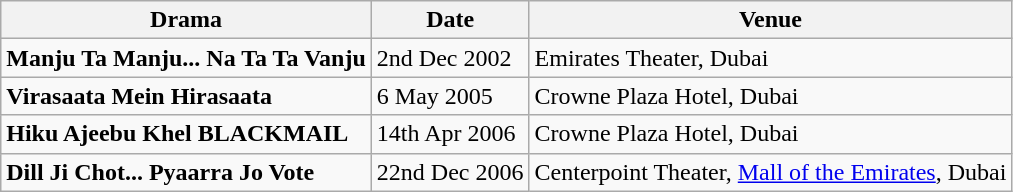<table class="wikitable">
<tr>
<th>Drama</th>
<th>Date</th>
<th>Venue</th>
</tr>
<tr>
<td><strong>Manju Ta Manju... Na Ta Ta Vanju</strong></td>
<td>2nd Dec 2002</td>
<td>Emirates Theater, Dubai</td>
</tr>
<tr>
<td><strong>Virasaata Mein Hirasaata</strong></td>
<td>6 May 2005</td>
<td>Crowne Plaza Hotel, Dubai</td>
</tr>
<tr>
<td><strong>Hiku Ajeebu Khel BLACKMAIL</strong></td>
<td>14th Apr 2006</td>
<td>Crowne Plaza Hotel, Dubai</td>
</tr>
<tr>
<td><strong>Dill Ji Chot... Pyaarra Jo Vote</strong></td>
<td>22nd Dec 2006</td>
<td>Centerpoint Theater, <a href='#'>Mall of the Emirates</a>, Dubai</td>
</tr>
</table>
